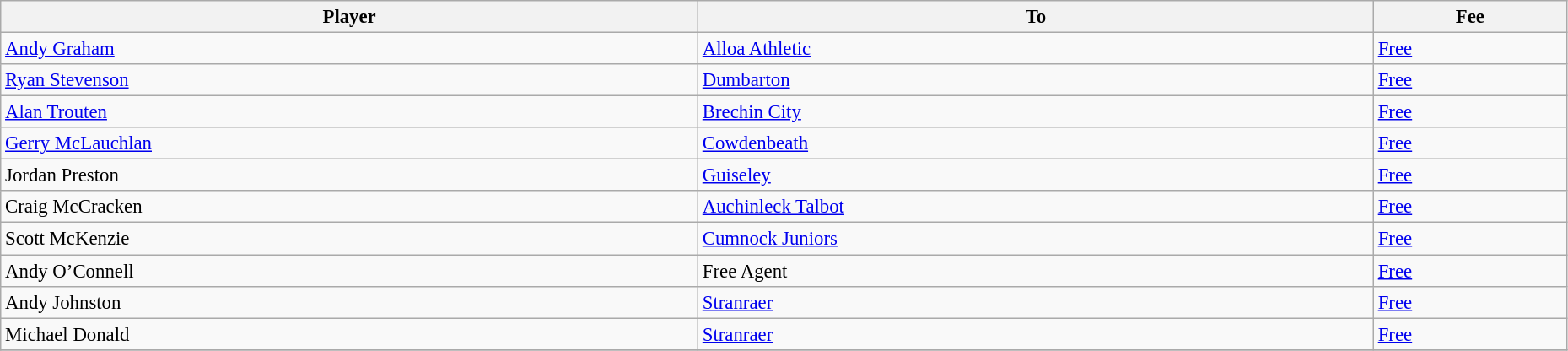<table class="wikitable" style="text-align:center; font-size:95%;width:98%; text-align:left">
<tr>
<th>Player</th>
<th>To</th>
<th>Fee</th>
</tr>
<tr>
<td> <a href='#'>Andy Graham</a></td>
<td> <a href='#'>Alloa Athletic</a></td>
<td><a href='#'>Free</a></td>
</tr>
<tr>
<td> <a href='#'>Ryan Stevenson</a></td>
<td> <a href='#'>Dumbarton</a></td>
<td><a href='#'>Free</a></td>
</tr>
<tr>
<td> <a href='#'>Alan Trouten</a></td>
<td> <a href='#'>Brechin City</a></td>
<td><a href='#'>Free</a></td>
</tr>
<tr>
<td> <a href='#'>Gerry McLauchlan</a></td>
<td> <a href='#'>Cowdenbeath</a></td>
<td><a href='#'>Free</a></td>
</tr>
<tr>
<td> Jordan Preston</td>
<td> <a href='#'>Guiseley</a></td>
<td><a href='#'>Free</a></td>
</tr>
<tr>
<td> Craig McCracken</td>
<td> <a href='#'>Auchinleck Talbot</a></td>
<td><a href='#'>Free</a></td>
</tr>
<tr>
<td> Scott McKenzie</td>
<td> <a href='#'>Cumnock Juniors</a></td>
<td><a href='#'>Free</a></td>
</tr>
<tr>
<td> Andy O’Connell</td>
<td>Free Agent</td>
<td><a href='#'>Free</a></td>
</tr>
<tr>
<td> Andy Johnston</td>
<td> <a href='#'>Stranraer</a></td>
<td><a href='#'>Free</a></td>
</tr>
<tr>
<td> Michael Donald</td>
<td> <a href='#'>Stranraer</a></td>
<td><a href='#'>Free</a></td>
</tr>
<tr>
</tr>
</table>
